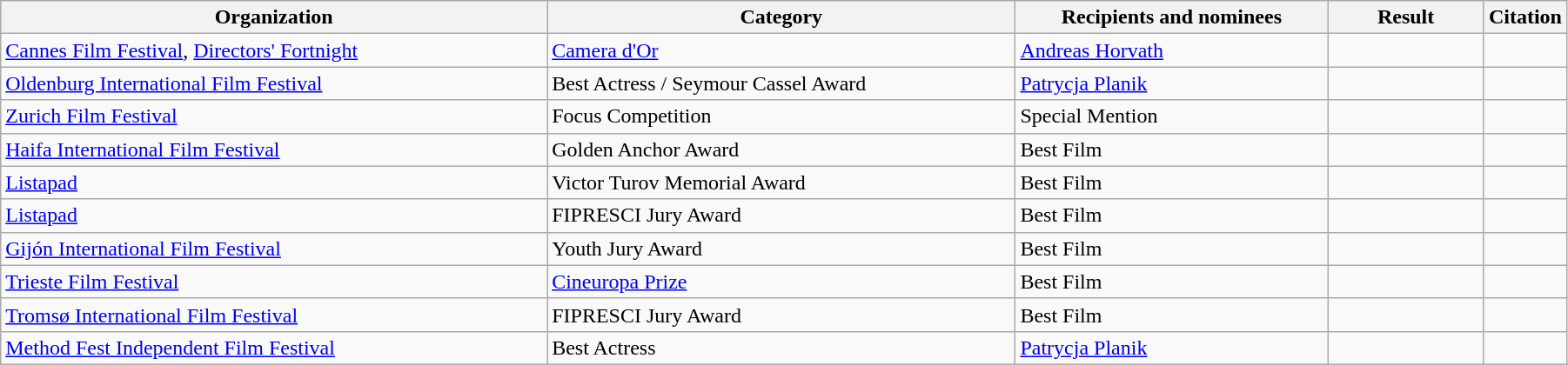<table class="wikitable" width="95%">
<tr>
<th width="35%">Organization</th>
<th width="30%">Category</th>
<th width="20%">Recipients and nominees</th>
<th width="10%">Result</th>
<th width="5%">Citation</th>
</tr>
<tr>
<td><a href='#'>Cannes Film Festival</a>, <a href='#'>Directors' Fortnight</a></td>
<td><a href='#'>Camera d'Or</a></td>
<td><a href='#'>Andreas Horvath</a></td>
<td></td>
<td></td>
</tr>
<tr>
<td><a href='#'>Oldenburg International Film Festival</a></td>
<td>Best Actress / Seymour Cassel Award</td>
<td><a href='#'>Patrycja Planik</a></td>
<td></td>
<td></td>
</tr>
<tr>
<td><a href='#'>Zurich Film Festival</a></td>
<td>Focus Competition</td>
<td>Special Mention</td>
<td></td>
<td></td>
</tr>
<tr>
<td><a href='#'>Haifa International Film Festival</a></td>
<td>Golden Anchor Award</td>
<td>Best Film</td>
<td></td>
<td></td>
</tr>
<tr>
<td><a href='#'>Listapad</a></td>
<td>Victor Turov Memorial Award</td>
<td>Best Film</td>
<td></td>
<td></td>
</tr>
<tr>
<td><a href='#'>Listapad</a></td>
<td>FIPRESCI Jury Award</td>
<td>Best Film</td>
<td></td>
<td></td>
</tr>
<tr>
<td><a href='#'>Gijón International Film Festival</a></td>
<td>Youth Jury Award</td>
<td>Best Film</td>
<td></td>
<td></td>
</tr>
<tr>
<td><a href='#'>Trieste Film Festival</a></td>
<td><a href='#'>Cineuropa Prize</a></td>
<td>Best Film</td>
<td></td>
<td></td>
</tr>
<tr>
<td><a href='#'>Tromsø International Film Festival</a></td>
<td>FIPRESCI Jury Award</td>
<td>Best Film</td>
<td></td>
<td></td>
</tr>
<tr>
<td><a href='#'>Method Fest Independent Film Festival</a></td>
<td>Best Actress</td>
<td><a href='#'>Patrycja Planik</a></td>
<td></td>
<td></td>
</tr>
</table>
